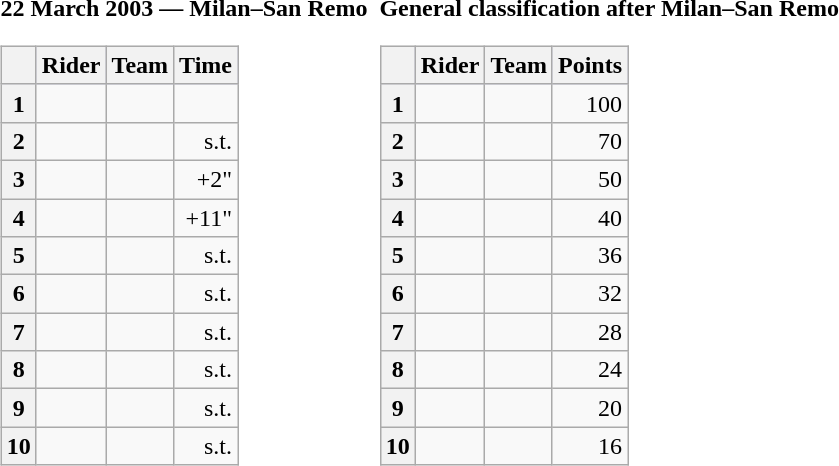<table>
<tr>
<td><strong>22 March 2003 — Milan–San Remo </strong><br><table class="wikitable">
<tr style="background:#ccccff;">
<th></th>
<th>Rider</th>
<th>Team</th>
<th>Time</th>
</tr>
<tr>
<th>1</th>
<td> </td>
<td></td>
<td align=right></td>
</tr>
<tr>
<th>2</th>
<td></td>
<td></td>
<td align=right>s.t.</td>
</tr>
<tr>
<th>3</th>
<td></td>
<td></td>
<td align=right>+2"</td>
</tr>
<tr>
<th>4</th>
<td></td>
<td></td>
<td align=right>+11"</td>
</tr>
<tr>
<th>5</th>
<td></td>
<td></td>
<td align=right>s.t.</td>
</tr>
<tr>
<th>6</th>
<td></td>
<td></td>
<td align=right>s.t.</td>
</tr>
<tr>
<th>7</th>
<td></td>
<td></td>
<td align=right>s.t.</td>
</tr>
<tr>
<th>8</th>
<td></td>
<td></td>
<td align=right>s.t.</td>
</tr>
<tr>
<th>9</th>
<td></td>
<td></td>
<td align=right>s.t.</td>
</tr>
<tr>
<th>10</th>
<td></td>
<td></td>
<td align=right>s.t.</td>
</tr>
</table>
</td>
<td></td>
<td><strong>General classification after Milan–San Remo</strong><br><table class="wikitable">
<tr style="background:#ccccff;">
<th></th>
<th>Rider</th>
<th>Team</th>
<th>Points</th>
</tr>
<tr>
<th>1</th>
<td> </td>
<td></td>
<td align=right>100</td>
</tr>
<tr>
<th>2</th>
<td></td>
<td></td>
<td align=right>70</td>
</tr>
<tr>
<th>3</th>
<td></td>
<td></td>
<td align=right>50</td>
</tr>
<tr>
<th>4</th>
<td></td>
<td></td>
<td align=right>40</td>
</tr>
<tr>
<th>5</th>
<td></td>
<td></td>
<td align=right>36</td>
</tr>
<tr>
<th>6</th>
<td></td>
<td></td>
<td align=right>32</td>
</tr>
<tr>
<th>7</th>
<td></td>
<td></td>
<td align=right>28</td>
</tr>
<tr>
<th>8</th>
<td></td>
<td></td>
<td align=right>24</td>
</tr>
<tr>
<th>9</th>
<td></td>
<td></td>
<td align=right>20</td>
</tr>
<tr>
<th>10</th>
<td></td>
<td></td>
<td align=right>16</td>
</tr>
</table>
</td>
</tr>
</table>
